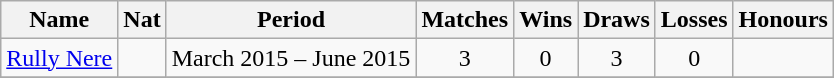<table class="wikitable">
<tr>
<th>Name</th>
<th>Nat</th>
<th>Period</th>
<th>Matches</th>
<th>Wins</th>
<th>Draws</th>
<th>Losses</th>
<th>Honours</th>
</tr>
<tr>
<td><a href='#'>Rully Nere</a></td>
<td align="center"></td>
<td align="center">March 2015 – June 2015</td>
<td align="center">3</td>
<td align="center">0</td>
<td align="center">3</td>
<td align="center">0</td>
<td></td>
</tr>
<tr>
</tr>
</table>
